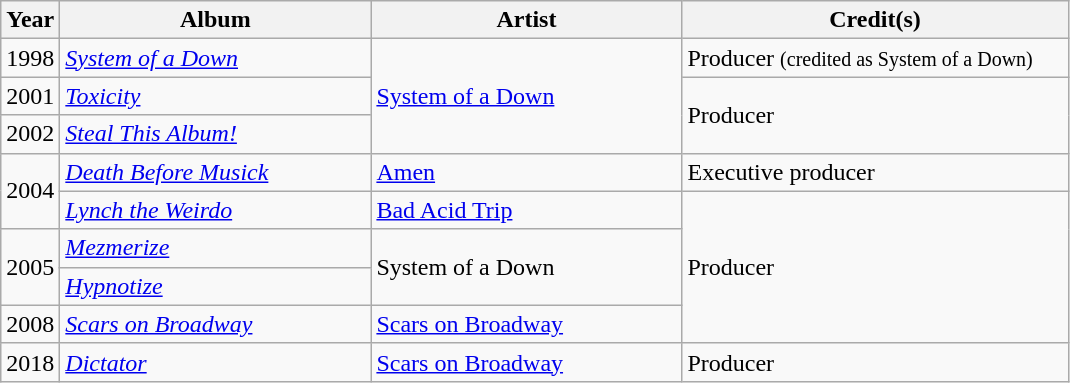<table class="wikitable">
<tr>
<th>Year</th>
<th style="width:200px;">Album</th>
<th style="width:200px;">Artist</th>
<th style="width:250px;">Credit(s)</th>
</tr>
<tr>
<td>1998</td>
<td><em><a href='#'>System of a Down</a></em></td>
<td rowspan="3"><a href='#'>System of a Down</a></td>
<td>Producer <small>(credited as System of a Down)</small></td>
</tr>
<tr>
<td>2001</td>
<td><em><a href='#'>Toxicity</a></em></td>
<td rowspan="2">Producer</td>
</tr>
<tr>
<td>2002</td>
<td><em><a href='#'>Steal This Album!</a></em></td>
</tr>
<tr>
<td rowspan="2">2004</td>
<td><em><a href='#'>Death Before Musick</a></em></td>
<td><a href='#'>Amen</a></td>
<td>Executive producer</td>
</tr>
<tr>
<td><em><a href='#'>Lynch the Weirdo</a></em></td>
<td><a href='#'>Bad Acid Trip</a></td>
<td rowspan="4">Producer</td>
</tr>
<tr>
<td rowspan="2">2005</td>
<td><em><a href='#'>Mezmerize</a></em></td>
<td rowspan="2">System of a Down</td>
</tr>
<tr>
<td><em><a href='#'>Hypnotize</a></em></td>
</tr>
<tr>
<td>2008</td>
<td><em><a href='#'>Scars on Broadway</a></em></td>
<td><a href='#'>Scars on Broadway</a></td>
</tr>
<tr>
<td>2018</td>
<td><em><a href='#'>Dictator</a></em></td>
<td><a href='#'>Scars on Broadway</a></td>
<td>Producer</td>
</tr>
</table>
